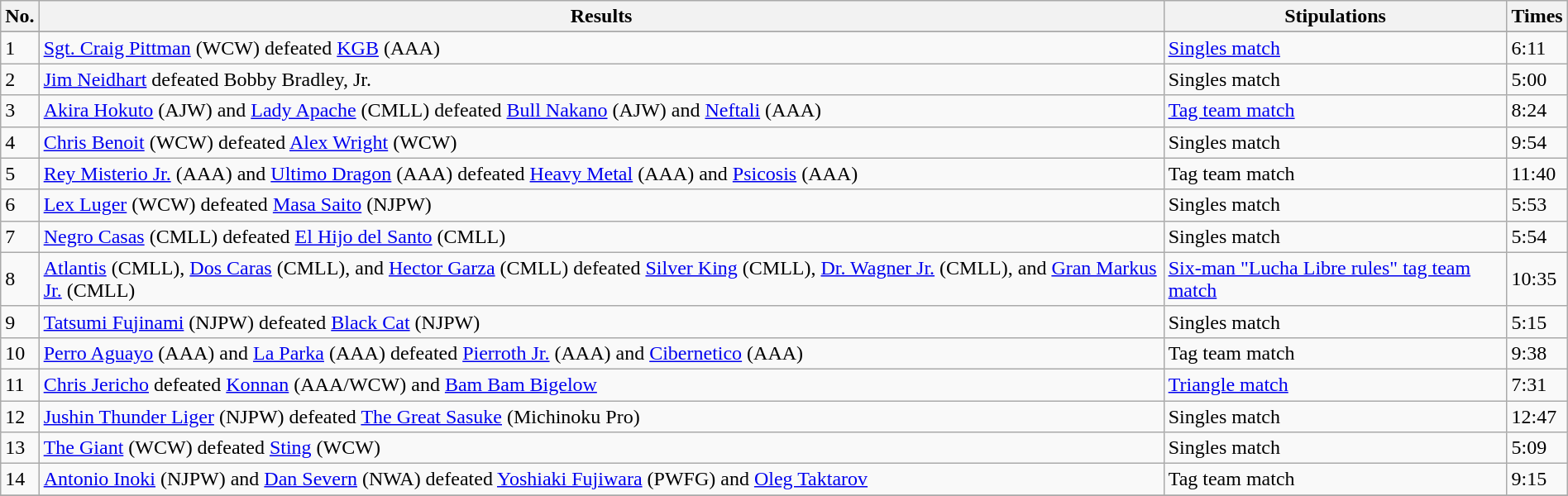<table class="wikitable" width="100%">
<tr>
<th><strong>No.</strong></th>
<th><strong>Results</strong></th>
<th><strong>Stipulations</strong></th>
<th><strong>Times</strong></th>
</tr>
<tr>
</tr>
<tr>
<td>1</td>
<td><a href='#'>Sgt. Craig Pittman</a> (WCW) defeated <a href='#'>KGB</a> (AAA)</td>
<td><a href='#'>Singles match</a></td>
<td>6:11</td>
</tr>
<tr>
<td>2</td>
<td><a href='#'>Jim Neidhart</a> defeated Bobby Bradley, Jr.</td>
<td>Singles match</td>
<td>5:00</td>
</tr>
<tr>
<td>3</td>
<td><a href='#'>Akira Hokuto</a> (AJW) and <a href='#'>Lady Apache</a> (CMLL) defeated <a href='#'>Bull Nakano</a> (AJW) and <a href='#'>Neftali</a> (AAA)</td>
<td><a href='#'>Tag team match</a></td>
<td>8:24</td>
</tr>
<tr>
<td>4</td>
<td><a href='#'>Chris Benoit</a> (WCW) defeated <a href='#'>Alex Wright</a> (WCW)</td>
<td>Singles match</td>
<td>9:54</td>
</tr>
<tr>
<td>5</td>
<td><a href='#'>Rey Misterio Jr.</a> (AAA) and <a href='#'>Ultimo Dragon</a> (AAA) defeated <a href='#'>Heavy Metal</a> (AAA) and <a href='#'>Psicosis</a> (AAA)</td>
<td>Tag team match</td>
<td>11:40</td>
</tr>
<tr>
<td>6</td>
<td><a href='#'>Lex Luger</a> (WCW) defeated <a href='#'>Masa Saito</a> (NJPW)</td>
<td>Singles match</td>
<td>5:53</td>
</tr>
<tr>
<td>7</td>
<td><a href='#'>Negro Casas</a> (CMLL) defeated <a href='#'>El Hijo del Santo</a> (CMLL)</td>
<td>Singles match</td>
<td>5:54</td>
</tr>
<tr>
<td>8</td>
<td><a href='#'>Atlantis</a> (CMLL), <a href='#'>Dos Caras</a> (CMLL), and <a href='#'>Hector Garza</a> (CMLL) defeated <a href='#'>Silver King</a> (CMLL), <a href='#'>Dr. Wagner Jr.</a> (CMLL), and <a href='#'>Gran Markus Jr.</a> (CMLL)</td>
<td><a href='#'>Six-man "Lucha Libre rules" tag team match</a></td>
<td>10:35</td>
</tr>
<tr>
<td>9</td>
<td><a href='#'>Tatsumi Fujinami</a> (NJPW) defeated <a href='#'>Black Cat</a> (NJPW)</td>
<td>Singles match</td>
<td>5:15</td>
</tr>
<tr>
<td>10</td>
<td><a href='#'>Perro Aguayo</a> (AAA) and <a href='#'>La Parka</a> (AAA) defeated <a href='#'>Pierroth Jr.</a> (AAA) and <a href='#'>Cibernetico</a> (AAA)</td>
<td>Tag team match</td>
<td>9:38</td>
</tr>
<tr>
<td>11</td>
<td><a href='#'>Chris Jericho</a> defeated <a href='#'>Konnan</a> (AAA/WCW) and <a href='#'>Bam Bam Bigelow</a></td>
<td><a href='#'>Triangle match</a></td>
<td>7:31</td>
</tr>
<tr>
<td>12</td>
<td><a href='#'>Jushin Thunder Liger</a> (NJPW) defeated <a href='#'>The Great Sasuke</a> (Michinoku Pro)</td>
<td>Singles match</td>
<td>12:47</td>
</tr>
<tr>
<td>13</td>
<td><a href='#'>The Giant</a> (WCW) defeated <a href='#'>Sting</a> (WCW)</td>
<td>Singles match</td>
<td>5:09</td>
</tr>
<tr>
<td>14</td>
<td><a href='#'>Antonio Inoki</a> (NJPW) and <a href='#'>Dan Severn</a> (NWA) defeated <a href='#'>Yoshiaki Fujiwara</a> (PWFG) and <a href='#'>Oleg Taktarov</a></td>
<td>Tag team match</td>
<td>9:15</td>
</tr>
<tr>
</tr>
</table>
